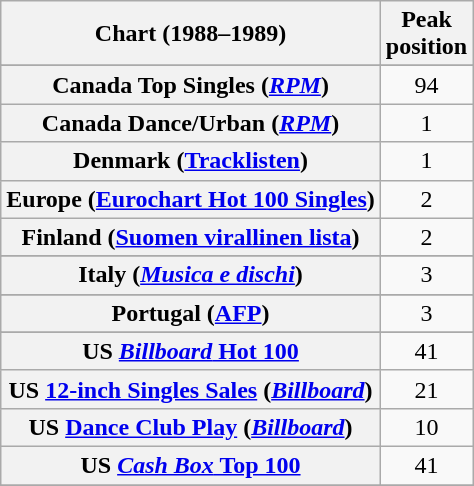<table class="wikitable sortable plainrowheaders" style="text-align:center">
<tr>
<th scope="col">Chart (1988–1989)</th>
<th scope="col">Peak<br>position</th>
</tr>
<tr>
</tr>
<tr>
</tr>
<tr>
</tr>
<tr>
<th scope="row">Canada Top Singles (<em><a href='#'>RPM</a></em>)</th>
<td>94</td>
</tr>
<tr>
<th scope="row">Canada Dance/Urban (<em><a href='#'>RPM</a></em>)</th>
<td>1</td>
</tr>
<tr>
<th scope="row">Denmark (<a href='#'>Tracklisten</a>)</th>
<td>1</td>
</tr>
<tr>
<th scope="row">Europe (<a href='#'>Eurochart Hot 100 Singles</a>)</th>
<td>2</td>
</tr>
<tr>
<th scope="row">Finland (<a href='#'>Suomen virallinen lista</a>)</th>
<td>2</td>
</tr>
<tr>
</tr>
<tr>
</tr>
<tr>
<th scope="row">Italy (<em><a href='#'>Musica e dischi</a></em>)</th>
<td>3</td>
</tr>
<tr>
</tr>
<tr>
</tr>
<tr>
</tr>
<tr>
<th scope="row">Portugal (<a href='#'>AFP</a>)</th>
<td>3</td>
</tr>
<tr>
</tr>
<tr>
</tr>
<tr>
</tr>
<tr>
<th scope="row">US <a href='#'><em>Billboard</em> Hot 100</a></th>
<td>41</td>
</tr>
<tr>
<th scope="row">US <a href='#'>12-inch Singles Sales</a> (<em><a href='#'>Billboard</a></em>)</th>
<td>21</td>
</tr>
<tr>
<th scope="row">US <a href='#'>Dance Club Play</a> (<em><a href='#'>Billboard</a></em>)</th>
<td>10</td>
</tr>
<tr>
<th scope="row">US <a href='#'> <em>Cash Box</em> Top 100</a></th>
<td>41</td>
</tr>
<tr>
</tr>
</table>
